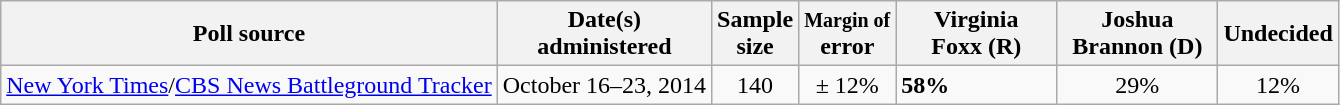<table class="wikitable">
<tr>
<th>Poll source</th>
<th>Date(s)<br>administered</th>
<th>Sample<br>size</th>
<th><small>Margin of</small><br>error</th>
<th style="width:100px;">Virginia<br>Foxx (R)</th>
<th style="width:100px;">Joshua<br>Brannon (D)</th>
<th>Undecided</th>
</tr>
<tr>
<td><a href='#'>New York Times</a>/<a href='#'>CBS News Battleground Tracker</a></td>
<td align=center>October 16–23, 2014</td>
<td align=center>140</td>
<td align=center>± 12%</td>
<td><strong>58%</strong></td>
<td align=center>29%</td>
<td align=center>12%</td>
</tr>
</table>
